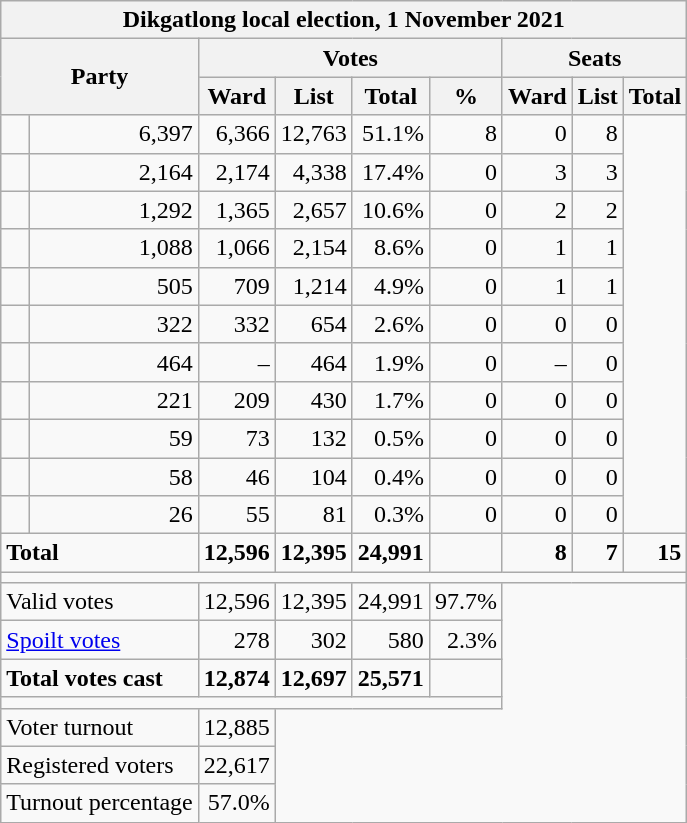<table class=wikitable style="text-align:right">
<tr>
<th colspan="9" align="center">Dikgatlong local election, 1 November 2021</th>
</tr>
<tr>
<th rowspan="2" colspan="2">Party</th>
<th colspan="4" align="center">Votes</th>
<th colspan="3" align="center">Seats</th>
</tr>
<tr>
<th>Ward</th>
<th>List</th>
<th>Total</th>
<th>%</th>
<th>Ward</th>
<th>List</th>
<th>Total</th>
</tr>
<tr>
<td></td>
<td>6,397</td>
<td>6,366</td>
<td>12,763</td>
<td>51.1%</td>
<td>8</td>
<td>0</td>
<td>8</td>
</tr>
<tr>
<td></td>
<td>2,164</td>
<td>2,174</td>
<td>4,338</td>
<td>17.4%</td>
<td>0</td>
<td>3</td>
<td>3</td>
</tr>
<tr>
<td></td>
<td>1,292</td>
<td>1,365</td>
<td>2,657</td>
<td>10.6%</td>
<td>0</td>
<td>2</td>
<td>2</td>
</tr>
<tr>
<td></td>
<td>1,088</td>
<td>1,066</td>
<td>2,154</td>
<td>8.6%</td>
<td>0</td>
<td>1</td>
<td>1</td>
</tr>
<tr>
<td></td>
<td>505</td>
<td>709</td>
<td>1,214</td>
<td>4.9%</td>
<td>0</td>
<td>1</td>
<td>1</td>
</tr>
<tr>
<td></td>
<td>322</td>
<td>332</td>
<td>654</td>
<td>2.6%</td>
<td>0</td>
<td>0</td>
<td>0</td>
</tr>
<tr>
<td></td>
<td>464</td>
<td>–</td>
<td>464</td>
<td>1.9%</td>
<td>0</td>
<td>–</td>
<td>0</td>
</tr>
<tr>
<td></td>
<td>221</td>
<td>209</td>
<td>430</td>
<td>1.7%</td>
<td>0</td>
<td>0</td>
<td>0</td>
</tr>
<tr>
<td></td>
<td>59</td>
<td>73</td>
<td>132</td>
<td>0.5%</td>
<td>0</td>
<td>0</td>
<td>0</td>
</tr>
<tr>
<td></td>
<td>58</td>
<td>46</td>
<td>104</td>
<td>0.4%</td>
<td>0</td>
<td>0</td>
<td>0</td>
</tr>
<tr>
<td></td>
<td>26</td>
<td>55</td>
<td>81</td>
<td>0.3%</td>
<td>0</td>
<td>0</td>
<td>0</td>
</tr>
<tr>
<td colspan="2" style="text-align:left"><strong>Total</strong></td>
<td><strong>12,596</strong></td>
<td><strong>12,395</strong></td>
<td><strong>24,991</strong></td>
<td></td>
<td><strong>8</strong></td>
<td><strong>7</strong></td>
<td><strong>15</strong></td>
</tr>
<tr>
<td colspan="9"></td>
</tr>
<tr>
<td colspan="2" style="text-align:left">Valid votes</td>
<td>12,596</td>
<td>12,395</td>
<td>24,991</td>
<td>97.7%</td>
</tr>
<tr>
<td colspan="2" style="text-align:left"><a href='#'>Spoilt votes</a></td>
<td>278</td>
<td>302</td>
<td>580</td>
<td>2.3%</td>
</tr>
<tr>
<td colspan="2" style="text-align:left"><strong>Total votes cast</strong></td>
<td><strong>12,874</strong></td>
<td><strong>12,697</strong></td>
<td><strong>25,571</strong></td>
<td></td>
</tr>
<tr>
<td colspan="6"></td>
</tr>
<tr>
<td colspan="2" style="text-align:left">Voter turnout</td>
<td>12,885</td>
</tr>
<tr>
<td colspan="2" style="text-align:left">Registered voters</td>
<td>22,617</td>
</tr>
<tr>
<td colspan="2" style="text-align:left">Turnout percentage</td>
<td>57.0%</td>
</tr>
</table>
